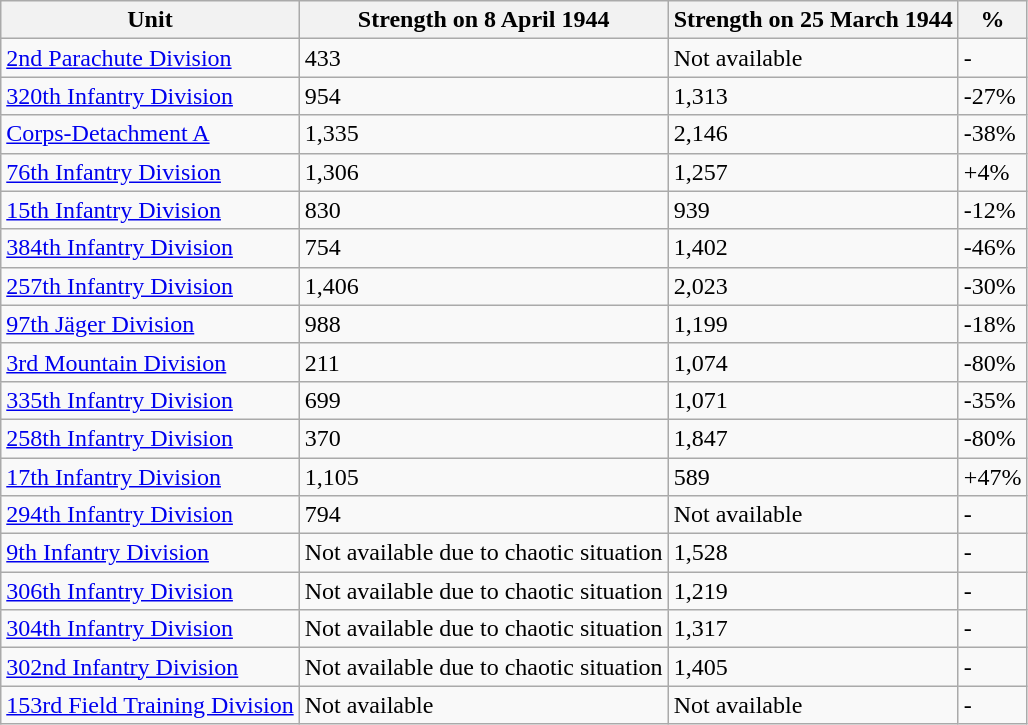<table class="wikitable">
<tr>
<th>Unit</th>
<th>Strength on 8 April 1944</th>
<th>Strength on 25 March 1944</th>
<th>%</th>
</tr>
<tr>
<td><a href='#'>2nd Parachute Division</a></td>
<td>433</td>
<td>Not available</td>
<td>-</td>
</tr>
<tr>
<td><a href='#'>320th Infantry Division</a></td>
<td>954</td>
<td>1,313</td>
<td>-27%</td>
</tr>
<tr>
<td><a href='#'>Corps-Detachment A</a></td>
<td>1,335</td>
<td>2,146</td>
<td>-38%</td>
</tr>
<tr>
<td><a href='#'>76th Infantry Division</a></td>
<td>1,306</td>
<td>1,257</td>
<td>+4%</td>
</tr>
<tr>
<td><a href='#'>15th Infantry Division</a></td>
<td>830</td>
<td>939</td>
<td>-12%</td>
</tr>
<tr>
<td><a href='#'>384th Infantry Division</a></td>
<td>754</td>
<td>1,402</td>
<td>-46%</td>
</tr>
<tr>
<td><a href='#'>257th Infantry Division</a></td>
<td>1,406</td>
<td>2,023</td>
<td>-30%</td>
</tr>
<tr>
<td><a href='#'>97th Jäger Division</a></td>
<td>988</td>
<td>1,199</td>
<td>-18%</td>
</tr>
<tr>
<td><a href='#'>3rd Mountain Division</a></td>
<td>211</td>
<td>1,074</td>
<td>-80%</td>
</tr>
<tr>
<td><a href='#'>335th Infantry Division</a></td>
<td>699</td>
<td>1,071</td>
<td>-35%</td>
</tr>
<tr>
<td><a href='#'>258th Infantry Division</a></td>
<td>370</td>
<td>1,847</td>
<td>-80%</td>
</tr>
<tr>
<td><a href='#'>17th Infantry Division</a></td>
<td>1,105</td>
<td>589</td>
<td>+47%</td>
</tr>
<tr>
<td><a href='#'>294th Infantry Division</a></td>
<td>794</td>
<td>Not available</td>
<td>-</td>
</tr>
<tr>
<td><a href='#'>9th Infantry Division</a></td>
<td>Not available due to chaotic situation</td>
<td>1,528</td>
<td>-</td>
</tr>
<tr>
<td><a href='#'>306th Infantry Division</a></td>
<td>Not available due to chaotic situation</td>
<td>1,219</td>
<td>-</td>
</tr>
<tr>
<td><a href='#'>304th Infantry Division</a></td>
<td>Not available due to chaotic situation</td>
<td>1,317</td>
<td>-</td>
</tr>
<tr>
<td><a href='#'>302nd Infantry Division</a></td>
<td>Not available due to chaotic situation</td>
<td>1,405</td>
<td>-</td>
</tr>
<tr>
<td><a href='#'>153rd Field Training Division</a></td>
<td>Not available</td>
<td>Not available</td>
<td>-</td>
</tr>
</table>
